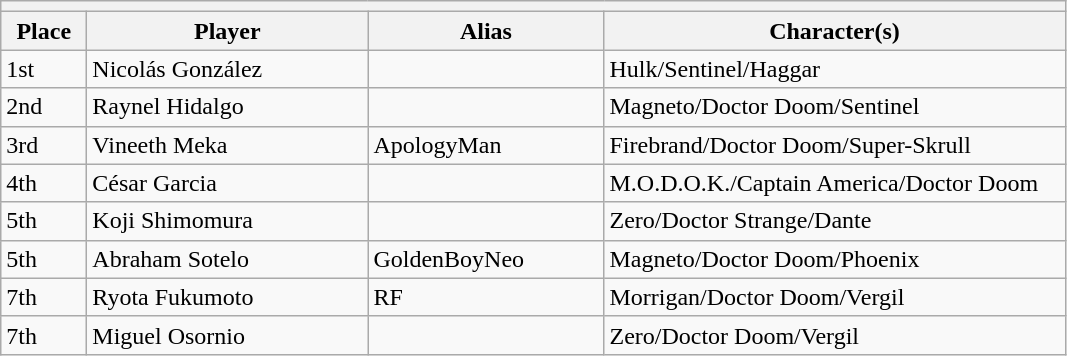<table class="wikitable">
<tr>
<th colspan=4></th>
</tr>
<tr>
<th style="width:50px;">Place</th>
<th style="width:180px;">Player</th>
<th style="width:150px;">Alias</th>
<th style="width:300px;">Character(s)</th>
</tr>
<tr>
<td>1st</td>
<td> Nicolás González</td>
<td></td>
<td>Hulk/Sentinel/Haggar</td>
</tr>
<tr>
<td>2nd</td>
<td> Raynel Hidalgo</td>
<td></td>
<td>Magneto/Doctor Doom/Sentinel</td>
</tr>
<tr>
<td>3rd</td>
<td> Vineeth Meka</td>
<td>ApologyMan</td>
<td>Firebrand/Doctor Doom/Super-Skrull</td>
</tr>
<tr>
<td>4th</td>
<td> César Garcia</td>
<td></td>
<td>M.O.D.O.K./Captain America/Doctor Doom</td>
</tr>
<tr>
<td>5th</td>
<td> Koji Shimomura</td>
<td></td>
<td>Zero/Doctor Strange/Dante</td>
</tr>
<tr>
<td>5th</td>
<td> Abraham Sotelo</td>
<td>GoldenBoyNeo</td>
<td>Magneto/Doctor Doom/Phoenix</td>
</tr>
<tr>
<td>7th</td>
<td> Ryota Fukumoto</td>
<td>RF</td>
<td>Morrigan/Doctor Doom/Vergil</td>
</tr>
<tr>
<td>7th</td>
<td> Miguel Osornio</td>
<td></td>
<td>Zero/Doctor Doom/Vergil</td>
</tr>
</table>
